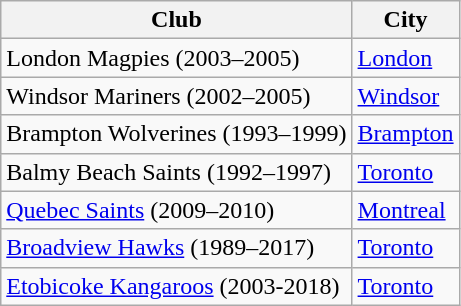<table class="wikitable sortable">
<tr>
<th>Club</th>
<th>City</th>
</tr>
<tr>
<td>London Magpies (2003–2005)</td>
<td><a href='#'>London</a></td>
</tr>
<tr>
<td>Windsor Mariners (2002–2005)</td>
<td><a href='#'>Windsor</a></td>
</tr>
<tr>
<td>Brampton Wolverines (1993–1999)</td>
<td><a href='#'>Brampton</a></td>
</tr>
<tr>
<td>Balmy Beach Saints (1992–1997)</td>
<td><a href='#'>Toronto</a></td>
</tr>
<tr>
<td><a href='#'>Quebec Saints</a> (2009–2010)</td>
<td><a href='#'>Montreal</a></td>
</tr>
<tr>
<td><a href='#'>Broadview Hawks</a> (1989–2017)</td>
<td><a href='#'>Toronto</a></td>
</tr>
<tr>
<td><a href='#'>Etobicoke Kangaroos</a> (2003-2018)</td>
<td><a href='#'>Toronto</a></td>
</tr>
</table>
